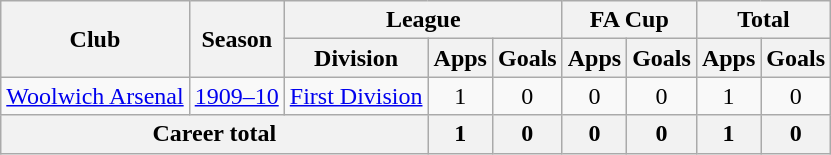<table class="wikitable" style="text-align: center;">
<tr>
<th rowspan="2">Club</th>
<th rowspan="2">Season</th>
<th colspan="3">League</th>
<th colspan="2">FA Cup</th>
<th colspan="2">Total</th>
</tr>
<tr>
<th>Division</th>
<th>Apps</th>
<th>Goals</th>
<th>Apps</th>
<th>Goals</th>
<th>Apps</th>
<th>Goals</th>
</tr>
<tr>
<td><a href='#'>Woolwich Arsenal</a></td>
<td><a href='#'>1909–10</a></td>
<td><a href='#'>First Division</a></td>
<td>1</td>
<td>0</td>
<td>0</td>
<td>0</td>
<td>1</td>
<td>0</td>
</tr>
<tr>
<th colspan="3">Career total</th>
<th>1</th>
<th>0</th>
<th>0</th>
<th>0</th>
<th>1</th>
<th>0</th>
</tr>
</table>
